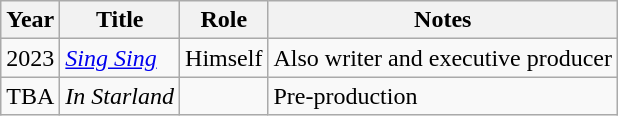<table class="wikitable sortable">
<tr>
<th>Year</th>
<th>Title</th>
<th>Role</th>
<th>Notes</th>
</tr>
<tr>
<td>2023</td>
<td><em><a href='#'>Sing Sing</a></em></td>
<td>Himself</td>
<td>Also writer and executive producer</td>
</tr>
<tr>
<td>TBA</td>
<td><em>In Starland</em></td>
<td></td>
<td>Pre-production</td>
</tr>
</table>
